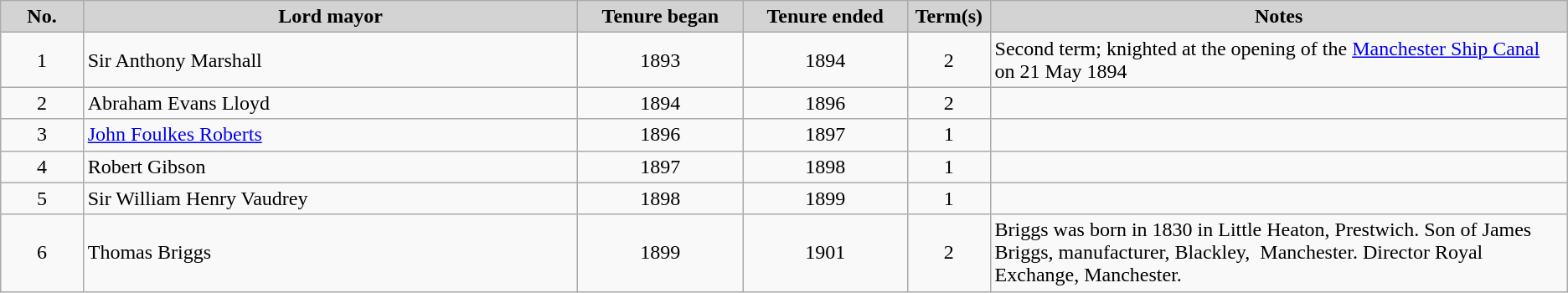<table class="wikitable">
<tr>
<th style="background-color: #D3D3D3" width="5%">No.</th>
<th style="background-color: #D3D3D3" width="30%">Lord mayor</th>
<th style="background-color: #D3D3D3" width="10%">Tenure began</th>
<th style="background-color: #D3D3D3" width="10%">Tenure ended</th>
<th style="background-color: #D3D3D3" width="5%">Term(s)</th>
<th style="background-color: #D3D3D3" width="35%">Notes</th>
</tr>
<tr>
<td align=center>1</td>
<td>Sir Anthony Marshall</td>
<td align=center>1893</td>
<td align=center>1894</td>
<td align=center>2</td>
<td>Second term; knighted at the opening of the <a href='#'>Manchester Ship Canal</a> on 21 May 1894</td>
</tr>
<tr>
<td align=center>2</td>
<td>Abraham Evans Lloyd</td>
<td align=center>1894</td>
<td align=center>1896</td>
<td align=center>2</td>
<td></td>
</tr>
<tr>
<td align=center>3</td>
<td><a href='#'>John Foulkes Roberts</a></td>
<td align=center>1896</td>
<td align=center>1897</td>
<td align=center>1</td>
<td></td>
</tr>
<tr>
<td align=center>4</td>
<td>Robert Gibson</td>
<td align=center>1897</td>
<td align=center>1898</td>
<td align=center>1</td>
<td></td>
</tr>
<tr>
<td align=center>5</td>
<td>Sir William Henry Vaudrey</td>
<td align=center>1898</td>
<td align=center>1899</td>
<td align=center>1</td>
<td></td>
</tr>
<tr>
<td align=center>6</td>
<td>Thomas Briggs</td>
<td align=center>1899</td>
<td align=center>1901</td>
<td align=center>2</td>
<td>Briggs was born in 1830 in Little Heaton, Prestwich. Son of James Briggs, manufacturer, Blackley,  Manchester. Director Royal Exchange, Manchester.</td>
</tr>
</table>
